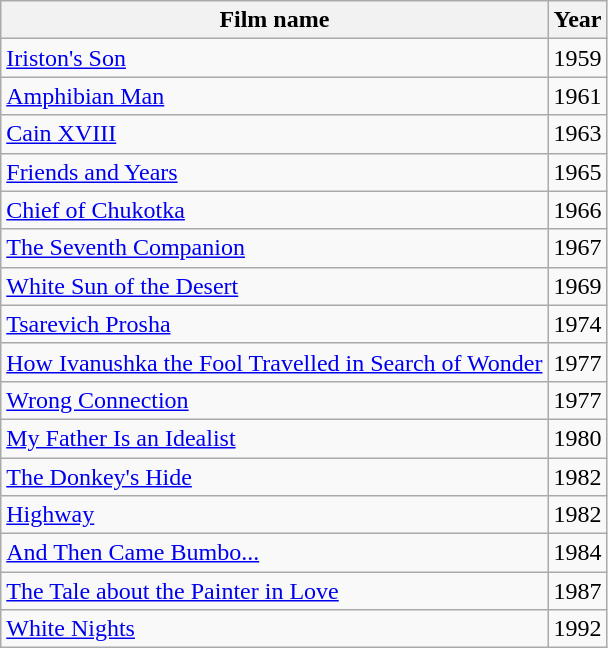<table class="wikitable">
<tr>
<th>Film name</th>
<th>Year</th>
</tr>
<tr>
<td><a href='#'>Iriston's Son</a></td>
<td>1959</td>
</tr>
<tr>
<td><a href='#'>Amphibian Man</a></td>
<td>1961</td>
</tr>
<tr>
<td><a href='#'>Cain XVIII</a></td>
<td>1963</td>
</tr>
<tr>
<td><a href='#'>Friends and Years</a></td>
<td>1965</td>
</tr>
<tr>
<td><a href='#'>Chief of Chukotka</a></td>
<td>1966</td>
</tr>
<tr>
<td><a href='#'>The Seventh Companion</a></td>
<td>1967</td>
</tr>
<tr>
<td><a href='#'>White Sun of the Desert</a></td>
<td>1969</td>
</tr>
<tr>
<td><a href='#'>Tsarevich Prosha</a></td>
<td>1974</td>
</tr>
<tr>
<td><a href='#'>How Ivanushka the Fool Travelled in Search of Wonder</a></td>
<td>1977</td>
</tr>
<tr>
<td><a href='#'>Wrong Connection</a></td>
<td>1977</td>
</tr>
<tr>
<td><a href='#'>My Father Is an Idealist</a></td>
<td>1980</td>
</tr>
<tr>
<td><a href='#'>The Donkey's Hide</a></td>
<td>1982</td>
</tr>
<tr>
<td><a href='#'>Highway</a></td>
<td>1982</td>
</tr>
<tr>
<td><a href='#'>And Then Came Bumbo...</a></td>
<td>1984</td>
</tr>
<tr>
<td><a href='#'>The Tale about the Painter in Love</a></td>
<td>1987</td>
</tr>
<tr>
<td><a href='#'>White Nights</a></td>
<td>1992</td>
</tr>
</table>
